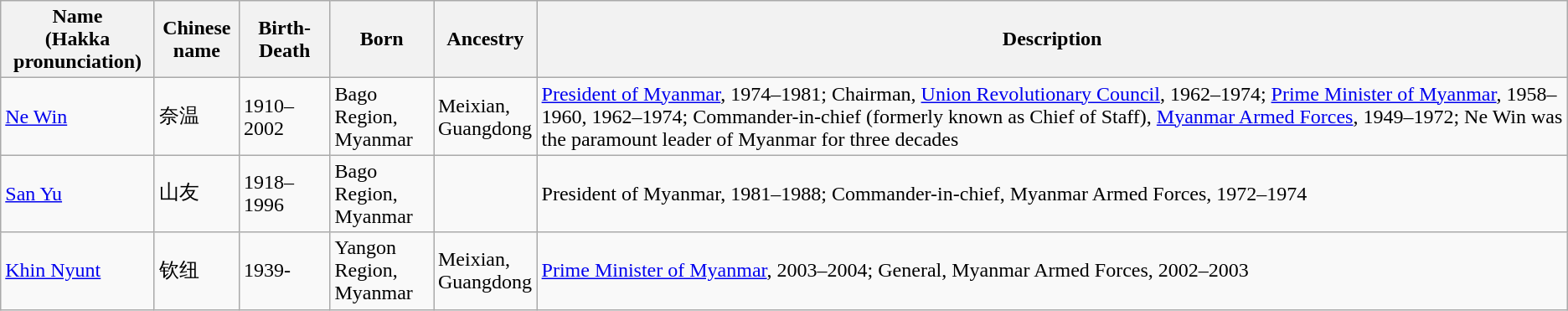<table class="wikitable">
<tr>
<th width="115">Name<br>(Hakka pronunciation)</th>
<th width="60">Chinese name</th>
<th width="65">Birth-Death</th>
<th width="75">Born</th>
<th width="75">Ancestry</th>
<th>Description</th>
</tr>
<tr>
<td><a href='#'>Ne Win</a></td>
<td>奈温</td>
<td>1910–2002</td>
<td>Bago Region, Myanmar</td>
<td>Meixian, Guangdong</td>
<td><a href='#'>President of Myanmar</a>, 1974–1981; Chairman, <a href='#'>Union Revolutionary Council</a>, 1962–1974; <a href='#'>Prime Minister of Myanmar</a>, 1958–1960, 1962–1974; Commander-in-chief (formerly known as Chief of Staff), <a href='#'>Myanmar Armed Forces</a>, 1949–1972; Ne Win was the paramount leader of Myanmar for three decades</td>
</tr>
<tr>
<td><a href='#'>San Yu</a></td>
<td>山友</td>
<td>1918–1996</td>
<td>Bago Region, Myanmar</td>
<td></td>
<td>President of Myanmar, 1981–1988; Commander-in-chief, Myanmar Armed Forces, 1972–1974</td>
</tr>
<tr>
<td><a href='#'>Khin Nyunt</a></td>
<td>钦纽</td>
<td>1939-</td>
<td>Yangon Region, Myanmar</td>
<td>Meixian, Guangdong</td>
<td><a href='#'>Prime Minister of Myanmar</a>, 2003–2004; General, Myanmar Armed Forces, 2002–2003</td>
</tr>
</table>
